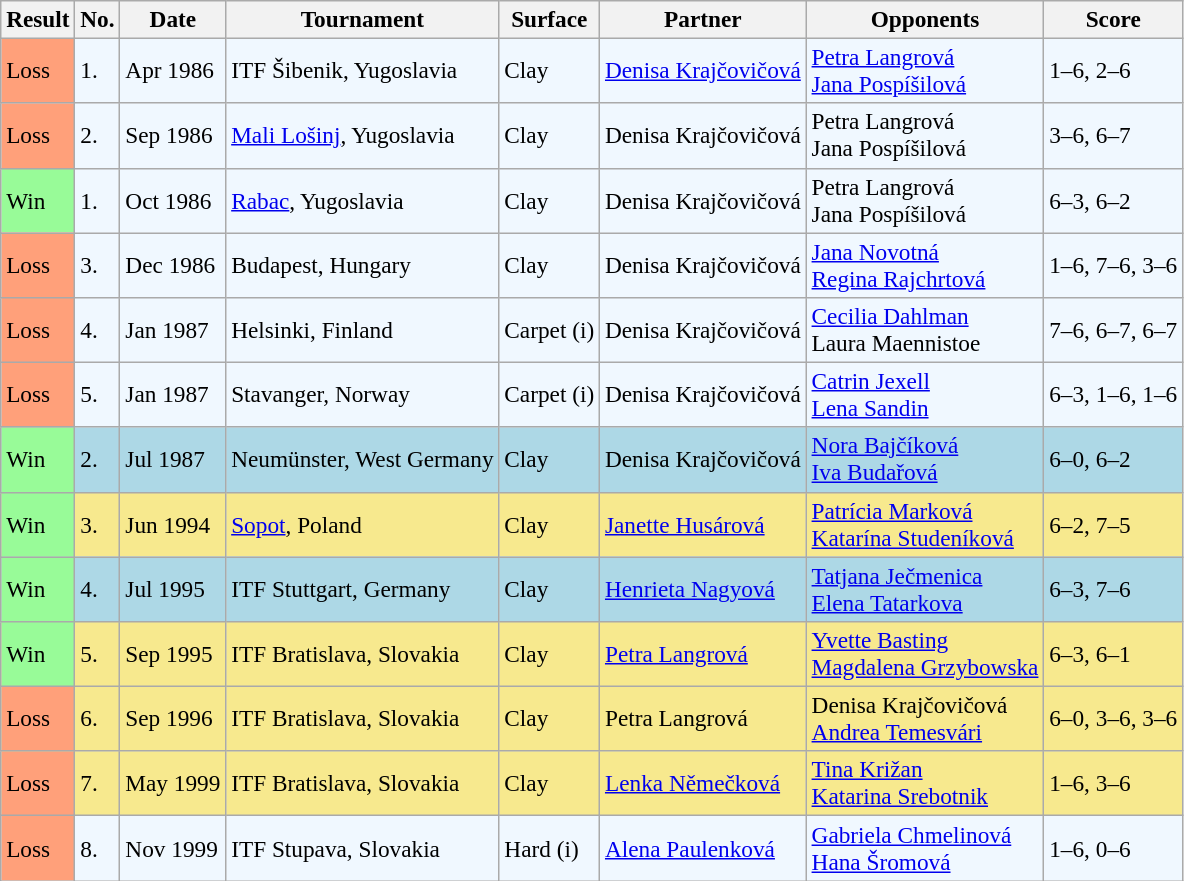<table class="sortable wikitable" style=font-size:97%>
<tr>
<th>Result</th>
<th>No.</th>
<th>Date</th>
<th>Tournament</th>
<th>Surface</th>
<th>Partner</th>
<th>Opponents</th>
<th class="unsortable">Score</th>
</tr>
<tr style="background:#f0f8ff;">
<td style="background:#ffa07a;">Loss</td>
<td>1.</td>
<td>Apr 1986</td>
<td>ITF Šibenik, Yugoslavia</td>
<td>Clay</td>
<td> <a href='#'>Denisa Krajčovičová</a></td>
<td> <a href='#'>Petra Langrová</a> <br>  <a href='#'>Jana Pospíšilová</a></td>
<td>1–6, 2–6</td>
</tr>
<tr style="background:#f0f8ff;">
<td style="background:#ffa07a;">Loss</td>
<td>2.</td>
<td>Sep 1986</td>
<td><a href='#'>Mali Lošinj</a>, Yugoslavia</td>
<td>Clay</td>
<td> Denisa Krajčovičová</td>
<td> Petra Langrová <br>  Jana Pospíšilová</td>
<td>3–6, 6–7</td>
</tr>
<tr style="background:#f0f8ff;">
<td style="background:#98fb98;">Win</td>
<td>1.</td>
<td>Oct 1986</td>
<td><a href='#'>Rabac</a>, Yugoslavia</td>
<td>Clay</td>
<td> Denisa Krajčovičová</td>
<td> Petra Langrová <br>  Jana Pospíšilová</td>
<td>6–3, 6–2</td>
</tr>
<tr style="background:#f0f8ff;">
<td style="background:#ffa07a;">Loss</td>
<td>3.</td>
<td>Dec 1986</td>
<td>Budapest, Hungary</td>
<td>Clay</td>
<td> Denisa Krajčovičová</td>
<td> <a href='#'>Jana Novotná</a> <br>  <a href='#'>Regina Rajchrtová</a></td>
<td>1–6, 7–6, 3–6</td>
</tr>
<tr style="background:#f0f8ff;">
<td style="background:#ffa07a;">Loss</td>
<td>4.</td>
<td>Jan 1987</td>
<td>Helsinki, Finland</td>
<td>Carpet (i)</td>
<td> Denisa Krajčovičová</td>
<td> <a href='#'>Cecilia Dahlman</a> <br>  Laura Maennistoe</td>
<td>7–6, 6–7, 6–7</td>
</tr>
<tr style="background:#f0f8ff;">
<td style="background:#ffa07a;">Loss</td>
<td>5.</td>
<td>Jan 1987</td>
<td>Stavanger, Norway</td>
<td>Carpet (i)</td>
<td> Denisa Krajčovičová</td>
<td> <a href='#'>Catrin Jexell</a> <br>  <a href='#'>Lena Sandin</a></td>
<td>6–3, 1–6, 1–6</td>
</tr>
<tr style="background:lightblue;">
<td style="background:#98fb98;">Win</td>
<td>2.</td>
<td>Jul 1987</td>
<td>Neumünster, West Germany</td>
<td>Clay</td>
<td> Denisa Krajčovičová</td>
<td> <a href='#'>Nora Bajčíková</a> <br>  <a href='#'>Iva Budařová</a></td>
<td>6–0, 6–2</td>
</tr>
<tr bgcolor="#F7E98E">
<td style="background:#98fb98;">Win</td>
<td>3.</td>
<td>Jun 1994</td>
<td><a href='#'>Sopot</a>, Poland</td>
<td>Clay</td>
<td> <a href='#'>Janette Husárová</a></td>
<td> <a href='#'>Patrícia Marková</a> <br>  <a href='#'>Katarína Studeníková</a></td>
<td>6–2, 7–5</td>
</tr>
<tr style="background:lightblue;">
<td style="background:#98fb98;">Win</td>
<td>4.</td>
<td>Jul 1995</td>
<td>ITF Stuttgart, Germany</td>
<td>Clay</td>
<td> <a href='#'>Henrieta Nagyová</a></td>
<td> <a href='#'>Tatjana Ječmenica</a> <br>  <a href='#'>Elena Tatarkova</a></td>
<td>6–3, 7–6</td>
</tr>
<tr style="background:#f7e98e;">
<td style="background:#98fb98;">Win</td>
<td>5.</td>
<td>Sep 1995</td>
<td>ITF Bratislava, Slovakia</td>
<td>Clay</td>
<td> <a href='#'>Petra Langrová</a></td>
<td> <a href='#'>Yvette Basting</a><br> <a href='#'>Magdalena Grzybowska</a></td>
<td>6–3, 6–1</td>
</tr>
<tr bgcolor="#F7E98E">
<td style="background:#ffa07a;">Loss</td>
<td>6.</td>
<td>Sep 1996</td>
<td>ITF Bratislava, Slovakia</td>
<td>Clay</td>
<td> Petra Langrová</td>
<td> Denisa Krajčovičová <br>  <a href='#'>Andrea Temesvári</a></td>
<td>6–0, 3–6, 3–6</td>
</tr>
<tr bgcolor="#F7E98E">
<td style="background:#ffa07a;">Loss</td>
<td>7.</td>
<td>May 1999</td>
<td>ITF Bratislava, Slovakia</td>
<td>Clay</td>
<td> <a href='#'>Lenka Němečková</a></td>
<td> <a href='#'>Tina Križan</a> <br>  <a href='#'>Katarina Srebotnik</a></td>
<td>1–6, 3–6</td>
</tr>
<tr style="background:#f0f8ff;">
<td style="background:#ffa07a;">Loss</td>
<td>8.</td>
<td>Nov 1999</td>
<td>ITF Stupava, Slovakia</td>
<td>Hard (i)</td>
<td> <a href='#'>Alena Paulenková</a></td>
<td> <a href='#'>Gabriela Chmelinová</a> <br>  <a href='#'>Hana Šromová</a></td>
<td>1–6, 0–6</td>
</tr>
</table>
